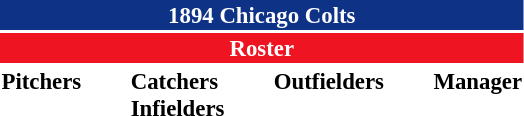<table class="toccolours" style="font-size: 95%;">
<tr>
<th colspan="10" style="background-color: #0e3386; color: white; text-align: center;">1894 Chicago Colts</th>
</tr>
<tr>
<td colspan="10" style="background-color: #EE1422; color: white; text-align: center;"><strong>Roster</strong></td>
</tr>
<tr>
<td valign="top"><strong>Pitchers</strong><br>







</td>
<td width="25px"></td>
<td valign="top"><strong>Catchers</strong><br>

<strong>Infielders</strong>






</td>
<td width="25px"></td>
<td valign="top"><strong>Outfielders</strong><br>


</td>
<td width="25px"></td>
<td valign="top"><strong>Manager</strong><br></td>
</tr>
<tr>
</tr>
</table>
